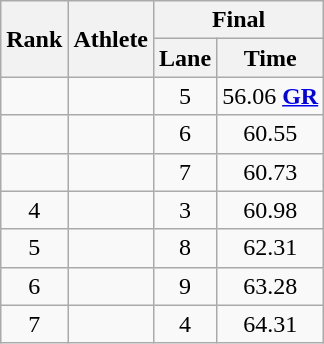<table class="wikitable sortable"  style="text-align:center">
<tr>
<th rowspan="2" data-sort-type=number>Rank</th>
<th rowspan="2">Athlete</th>
<th colspan="2">Final</th>
</tr>
<tr>
<th>Lane</th>
<th>Time</th>
</tr>
<tr>
<td></td>
<td align="left"></td>
<td>5</td>
<td>56.06 <strong><a href='#'>GR</a></strong></td>
</tr>
<tr>
<td></td>
<td align="left"></td>
<td>6</td>
<td>60.55</td>
</tr>
<tr>
<td></td>
<td align="left"></td>
<td>7</td>
<td>60.73</td>
</tr>
<tr>
<td>4</td>
<td align="left"></td>
<td>3</td>
<td>60.98</td>
</tr>
<tr>
<td>5</td>
<td align="left"></td>
<td>8</td>
<td>62.31</td>
</tr>
<tr>
<td>6</td>
<td align="left"></td>
<td>9</td>
<td>63.28</td>
</tr>
<tr>
<td>7</td>
<td align="left"></td>
<td>4</td>
<td>64.31</td>
</tr>
</table>
